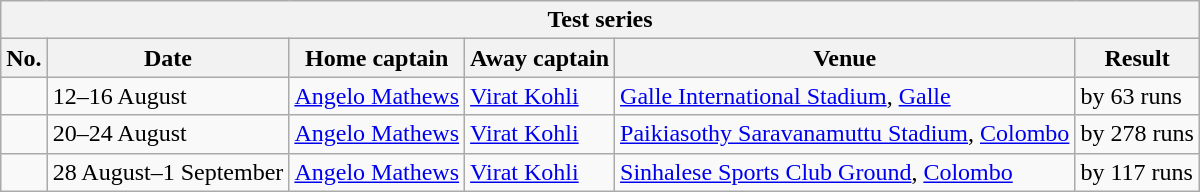<table class="wikitable">
<tr>
<th colspan="9">Test series</th>
</tr>
<tr>
<th>No.</th>
<th>Date</th>
<th>Home captain</th>
<th>Away captain</th>
<th>Venue</th>
<th>Result</th>
</tr>
<tr>
<td></td>
<td>12–16 August</td>
<td><a href='#'>Angelo Mathews</a></td>
<td><a href='#'>Virat Kohli</a></td>
<td><a href='#'>Galle International Stadium</a>, <a href='#'>Galle</a></td>
<td> by 63 runs</td>
</tr>
<tr>
<td></td>
<td>20–24 August</td>
<td><a href='#'>Angelo Mathews</a></td>
<td><a href='#'>Virat Kohli</a></td>
<td><a href='#'>Paikiasothy Saravanamuttu Stadium</a>, <a href='#'>Colombo</a></td>
<td> by 278 runs</td>
</tr>
<tr>
<td></td>
<td>28 August–1 September</td>
<td><a href='#'>Angelo Mathews</a></td>
<td><a href='#'>Virat Kohli</a></td>
<td><a href='#'>Sinhalese Sports Club Ground</a>, <a href='#'>Colombo</a></td>
<td> by 117 runs</td>
</tr>
</table>
